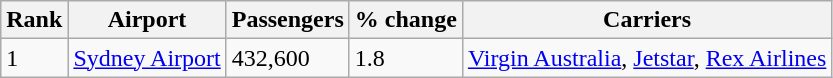<table class="wikitable sortable" width=align=>
<tr>
<th>Rank</th>
<th>Airport</th>
<th>Passengers</th>
<th>% change</th>
<th>Carriers</th>
</tr>
<tr>
<td>1</td>
<td> <a href='#'>Sydney Airport</a></td>
<td>432,600</td>
<td> 1.8</td>
<td><a href='#'>Virgin Australia</a>, <a href='#'>Jetstar</a>, <a href='#'>Rex Airlines</a></td>
</tr>
</table>
